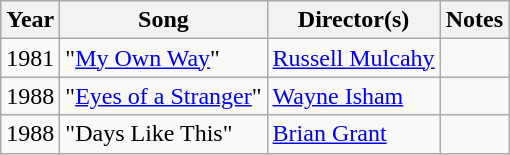<table class="wikitable sortable">
<tr>
<th>Year</th>
<th>Song</th>
<th>Director(s)</th>
<th class="unsortable">Notes</th>
</tr>
<tr>
<td>1981</td>
<td>"<a href='#'>My Own Way</a>"</td>
<td><a href='#'>Russell Mulcahy</a></td>
<td></td>
</tr>
<tr>
<td>1988</td>
<td>"<a href='#'>Eyes of a Stranger</a>"</td>
<td><a href='#'>Wayne Isham</a></td>
<td></td>
</tr>
<tr>
<td>1988</td>
<td>"Days Like This"</td>
<td><a href='#'>Brian Grant</a></td>
<td></td>
</tr>
</table>
